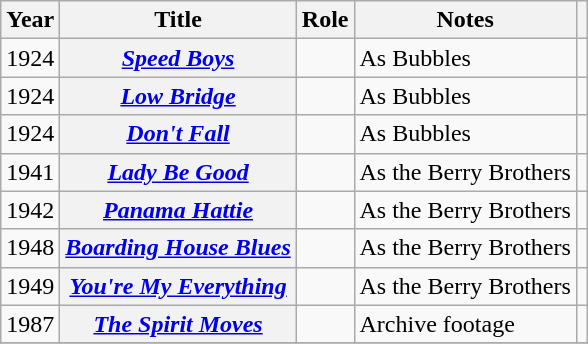<table class="wikitable plainrowheaders sortable">
<tr>
<th>Year</th>
<th>Title</th>
<th>Role</th>
<th scope="col" class="unsortable">Notes</th>
<th scope="col" class="unsortable"></th>
</tr>
<tr>
<td>1924</td>
<th scope="row"><em><a href='#'>Speed Boys</a></em></th>
<td></td>
<td>As Bubbles</td>
<td align=center></td>
</tr>
<tr>
<td>1924</td>
<th scope="row"><em><a href='#'>Low Bridge</a></em></th>
<td></td>
<td>As Bubbles</td>
<td align=center></td>
</tr>
<tr>
<td>1924</td>
<th scope="row"><em><a href='#'>Don't Fall</a></em></th>
<td></td>
<td>As Bubbles</td>
<td align=center></td>
</tr>
<tr>
<td>1941</td>
<th scope="row"><em><a href='#'>Lady Be Good</a></em></th>
<td></td>
<td>As the Berry Brothers</td>
<td align=center></td>
</tr>
<tr>
<td>1942</td>
<th scope="row"><em><a href='#'>Panama Hattie</a></em></th>
<td></td>
<td>As the Berry Brothers</td>
<td align=center></td>
</tr>
<tr>
<td>1948</td>
<th scope="row"><em><a href='#'>Boarding House Blues</a></em></th>
<td></td>
<td>As the Berry Brothers</td>
<td align=center></td>
</tr>
<tr>
<td>1949</td>
<th scope="row"><em><a href='#'>You're My Everything</a></em></th>
<td></td>
<td>As the Berry Brothers</td>
<td align=center></td>
</tr>
<tr>
<td>1987</td>
<th scope="row"><em><a href='#'>The Spirit Moves</a></em></th>
<td></td>
<td>Archive footage</td>
<td align=center></td>
</tr>
<tr>
</tr>
</table>
